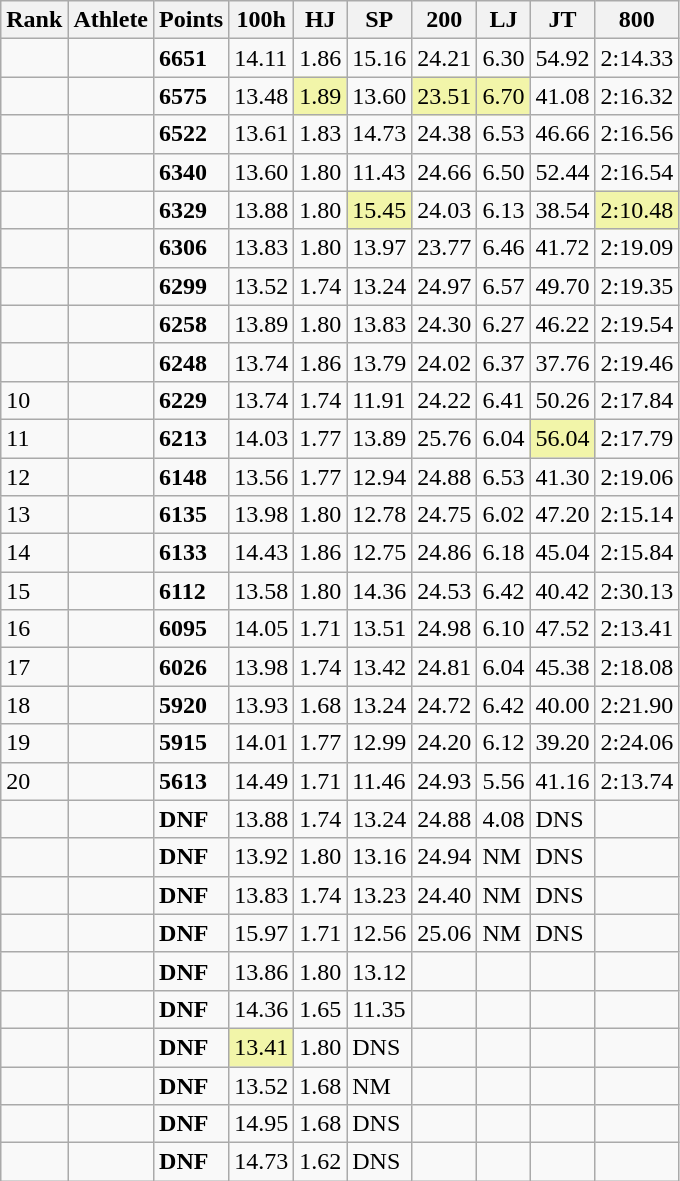<table class="wikitable sortable">
<tr>
<th>Rank</th>
<th>Athlete</th>
<th>Points</th>
<th>100h</th>
<th>HJ</th>
<th>SP</th>
<th>200</th>
<th>LJ</th>
<th>JT</th>
<th>800</th>
</tr>
<tr>
<td></td>
<td></td>
<td><strong>6651</strong></td>
<td>14.11</td>
<td>1.86</td>
<td>15.16</td>
<td>24.21</td>
<td>6.30</td>
<td>54.92</td>
<td>2:14.33</td>
</tr>
<tr>
<td></td>
<td></td>
<td><strong>6575</strong></td>
<td>13.48</td>
<td bgcolor="F2F5A9">1.89</td>
<td>13.60</td>
<td bgcolor="F2F5A9">23.51</td>
<td bgcolor="F2F5A9">6.70</td>
<td>41.08</td>
<td>2:16.32</td>
</tr>
<tr>
<td></td>
<td></td>
<td><strong>6522</strong></td>
<td>13.61</td>
<td>1.83</td>
<td>14.73</td>
<td>24.38</td>
<td>6.53</td>
<td>46.66</td>
<td>2:16.56</td>
</tr>
<tr>
<td></td>
<td></td>
<td><strong>6340</strong></td>
<td>13.60</td>
<td>1.80</td>
<td>11.43</td>
<td>24.66</td>
<td>6.50</td>
<td>52.44</td>
<td>2:16.54</td>
</tr>
<tr>
<td></td>
<td></td>
<td><strong>6329</strong></td>
<td>13.88</td>
<td>1.80</td>
<td bgcolor="F2F5A9">15.45</td>
<td>24.03</td>
<td>6.13</td>
<td>38.54</td>
<td bgcolor="F2F5A9">2:10.48</td>
</tr>
<tr>
<td></td>
<td></td>
<td><strong>6306</strong></td>
<td>13.83</td>
<td>1.80</td>
<td>13.97</td>
<td>23.77</td>
<td>6.46</td>
<td>41.72</td>
<td>2:19.09</td>
</tr>
<tr>
<td></td>
<td></td>
<td><strong>6299</strong></td>
<td>13.52</td>
<td>1.74</td>
<td>13.24</td>
<td>24.97</td>
<td>6.57</td>
<td>49.70</td>
<td>2:19.35</td>
</tr>
<tr>
<td></td>
<td></td>
<td><strong>6258</strong></td>
<td>13.89</td>
<td>1.80</td>
<td>13.83</td>
<td>24.30</td>
<td>6.27</td>
<td>46.22</td>
<td>2:19.54</td>
</tr>
<tr>
<td></td>
<td></td>
<td><strong>6248</strong></td>
<td>13.74</td>
<td>1.86</td>
<td>13.79</td>
<td>24.02</td>
<td>6.37</td>
<td>37.76</td>
<td>2:19.46</td>
</tr>
<tr>
<td>10</td>
<td></td>
<td><strong>6229</strong></td>
<td>13.74</td>
<td>1.74</td>
<td>11.91</td>
<td>24.22</td>
<td>6.41</td>
<td>50.26</td>
<td>2:17.84</td>
</tr>
<tr>
<td>11</td>
<td></td>
<td><strong>6213</strong></td>
<td>14.03</td>
<td>1.77</td>
<td>13.89</td>
<td>25.76</td>
<td>6.04</td>
<td bgcolor="F2F5A9">56.04</td>
<td>2:17.79</td>
</tr>
<tr>
<td>12</td>
<td></td>
<td><strong>6148</strong></td>
<td>13.56</td>
<td>1.77</td>
<td>12.94</td>
<td>24.88</td>
<td>6.53</td>
<td>41.30</td>
<td>2:19.06</td>
</tr>
<tr>
<td>13</td>
<td></td>
<td><strong>6135</strong></td>
<td>13.98</td>
<td>1.80</td>
<td>12.78</td>
<td>24.75</td>
<td>6.02</td>
<td>47.20</td>
<td>2:15.14</td>
</tr>
<tr>
<td>14</td>
<td></td>
<td><strong>6133</strong></td>
<td>14.43</td>
<td>1.86</td>
<td>12.75</td>
<td>24.86</td>
<td>6.18</td>
<td>45.04</td>
<td>2:15.84</td>
</tr>
<tr>
<td>15</td>
<td></td>
<td><strong>6112</strong></td>
<td>13.58</td>
<td>1.80</td>
<td>14.36</td>
<td>24.53</td>
<td>6.42</td>
<td>40.42</td>
<td>2:30.13</td>
</tr>
<tr>
<td>16</td>
<td></td>
<td><strong>6095</strong></td>
<td>14.05</td>
<td>1.71</td>
<td>13.51</td>
<td>24.98</td>
<td>6.10</td>
<td>47.52</td>
<td>2:13.41</td>
</tr>
<tr>
<td>17</td>
<td></td>
<td><strong>6026</strong></td>
<td>13.98</td>
<td>1.74</td>
<td>13.42</td>
<td>24.81</td>
<td>6.04</td>
<td>45.38</td>
<td>2:18.08</td>
</tr>
<tr>
<td>18</td>
<td></td>
<td><strong>5920</strong></td>
<td>13.93</td>
<td>1.68</td>
<td>13.24</td>
<td>24.72</td>
<td>6.42</td>
<td>40.00</td>
<td>2:21.90</td>
</tr>
<tr>
<td>19</td>
<td></td>
<td><strong>5915</strong></td>
<td>14.01</td>
<td>1.77</td>
<td>12.99</td>
<td>24.20</td>
<td>6.12</td>
<td>39.20</td>
<td>2:24.06</td>
</tr>
<tr>
<td>20</td>
<td></td>
<td><strong>5613</strong></td>
<td>14.49</td>
<td>1.71</td>
<td>11.46</td>
<td>24.93</td>
<td>5.56</td>
<td>41.16</td>
<td>2:13.74</td>
</tr>
<tr>
<td></td>
<td></td>
<td><strong>DNF</strong></td>
<td>13.88</td>
<td>1.74</td>
<td>13.24</td>
<td>24.88</td>
<td>4.08</td>
<td>DNS</td>
<td></td>
</tr>
<tr>
<td></td>
<td></td>
<td><strong>DNF</strong></td>
<td>13.92</td>
<td>1.80</td>
<td>13.16</td>
<td>24.94</td>
<td>NM</td>
<td>DNS</td>
<td></td>
</tr>
<tr>
<td></td>
<td></td>
<td><strong>DNF</strong></td>
<td>13.83</td>
<td>1.74</td>
<td>13.23</td>
<td>24.40</td>
<td>NM</td>
<td>DNS</td>
<td></td>
</tr>
<tr>
<td></td>
<td></td>
<td><strong>DNF</strong></td>
<td>15.97</td>
<td>1.71</td>
<td>12.56</td>
<td>25.06</td>
<td>NM</td>
<td>DNS</td>
<td></td>
</tr>
<tr>
<td></td>
<td></td>
<td><strong>DNF</strong></td>
<td>13.86</td>
<td>1.80</td>
<td>13.12</td>
<td></td>
<td></td>
<td></td>
<td></td>
</tr>
<tr>
<td></td>
<td></td>
<td><strong>DNF</strong></td>
<td>14.36</td>
<td>1.65</td>
<td>11.35</td>
<td></td>
<td></td>
<td></td>
<td></td>
</tr>
<tr>
<td></td>
<td></td>
<td><strong>DNF</strong></td>
<td bgcolor="F2F5A9">13.41</td>
<td>1.80</td>
<td>DNS</td>
<td></td>
<td></td>
<td></td>
<td></td>
</tr>
<tr>
<td></td>
<td></td>
<td><strong>DNF</strong></td>
<td>13.52</td>
<td>1.68</td>
<td>NM</td>
<td></td>
<td></td>
<td></td>
<td></td>
</tr>
<tr>
<td></td>
<td></td>
<td><strong>DNF</strong></td>
<td>14.95</td>
<td>1.68</td>
<td>DNS</td>
<td></td>
<td></td>
<td></td>
<td></td>
</tr>
<tr>
<td></td>
<td></td>
<td><strong>DNF</strong></td>
<td>14.73</td>
<td>1.62</td>
<td>DNS</td>
<td></td>
<td></td>
<td></td>
<td></td>
</tr>
</table>
